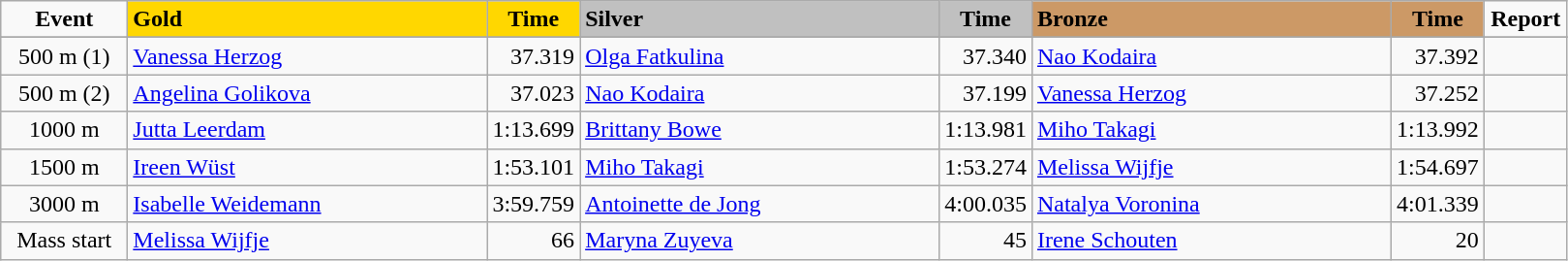<table class="wikitable">
<tr>
<td width="80" align="center"><strong>Event</strong></td>
<td width="240" bgcolor="gold"><strong>Gold</strong></td>
<td width="50" bgcolor="gold" align="center"><strong>Time</strong></td>
<td width="240" bgcolor="silver"><strong>Silver</strong></td>
<td width="50" bgcolor="silver" align="center"><strong>Time</strong></td>
<td width="240" bgcolor="#CC9966"><strong>Bronze</strong></td>
<td width="50" bgcolor="#CC9966" align="center"><strong>Time</strong></td>
<td width="50" align="center"><strong>Report</strong></td>
</tr>
<tr bgcolor="#cccccc">
</tr>
<tr>
<td align="center">500 m (1)</td>
<td> <a href='#'>Vanessa Herzog</a></td>
<td align="right">37.319</td>
<td> <a href='#'>Olga Fatkulina</a></td>
<td align="right">37.340</td>
<td> <a href='#'>Nao Kodaira</a></td>
<td align="right">37.392</td>
<td align="center"></td>
</tr>
<tr>
<td align="center">500 m (2)</td>
<td> <a href='#'>Angelina Golikova</a></td>
<td align="right">37.023 <strong></strong></td>
<td> <a href='#'>Nao Kodaira</a></td>
<td align="right">37.199</td>
<td> <a href='#'>Vanessa Herzog</a></td>
<td align="right">37.252</td>
<td align="center"></td>
</tr>
<tr>
<td align="center">1000 m</td>
<td> <a href='#'>Jutta Leerdam</a></td>
<td align="right">1:13.699</td>
<td> <a href='#'>Brittany Bowe</a></td>
<td align="right">1:13.981</td>
<td> <a href='#'>Miho Takagi</a></td>
<td align="right">1:13.992</td>
<td align="center"></td>
</tr>
<tr>
<td align="center">1500 m</td>
<td> <a href='#'>Ireen Wüst</a></td>
<td align="right">1:53.101 <strong></strong></td>
<td> <a href='#'>Miho Takagi</a></td>
<td align="right">1:53.274</td>
<td> <a href='#'>Melissa Wijfje</a></td>
<td align="right">1:54.697</td>
<td align="center"></td>
</tr>
<tr>
<td align="center">3000 m</td>
<td> <a href='#'>Isabelle Weidemann</a></td>
<td align="right">3:59.759</td>
<td> <a href='#'>Antoinette de Jong</a></td>
<td align="right">4:00.035</td>
<td> <a href='#'>Natalya Voronina</a></td>
<td align="right">4:01.339</td>
<td align="center"></td>
</tr>
<tr>
<td align="center">Mass start</td>
<td> <a href='#'>Melissa Wijfje</a></td>
<td align="right">66</td>
<td> <a href='#'>Maryna Zuyeva</a></td>
<td align="right">45</td>
<td> <a href='#'>Irene Schouten</a></td>
<td align="right">20</td>
<td align="center"></td>
</tr>
</table>
